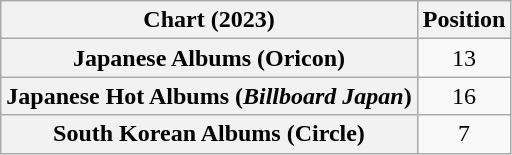<table class="wikitable plainrowheaders sortable" style="text-align:center">
<tr>
<th scope="col">Chart (2023)</th>
<th scope="col">Position</th>
</tr>
<tr>
<th scope="row">Japanese Albums (Oricon)</th>
<td>13</td>
</tr>
<tr>
<th scope="row">Japanese Hot Albums (<em>Billboard Japan</em>)</th>
<td>16</td>
</tr>
<tr>
<th scope="row">South Korean Albums (Circle)</th>
<td>7</td>
</tr>
</table>
